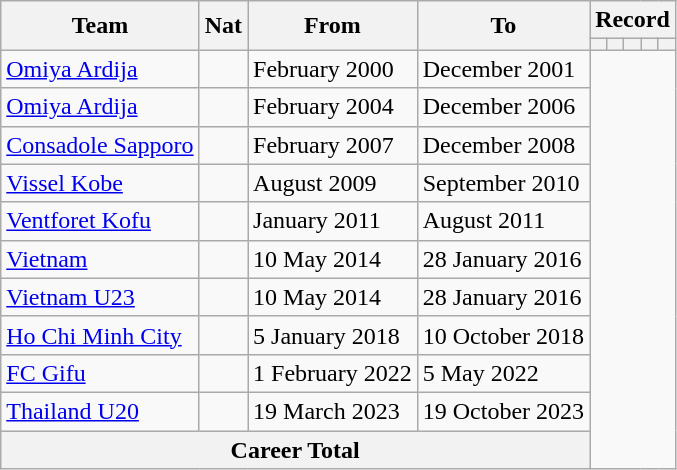<table class=wikitable style=text-align:center>
<tr>
<th rowspan=2>Team</th>
<th rowspan=2>Nat</th>
<th rowspan=2>From</th>
<th rowspan=2>To</th>
<th colspan=5>Record</th>
</tr>
<tr>
<th></th>
<th></th>
<th></th>
<th></th>
<th></th>
</tr>
<tr>
<td align=left><a href='#'>Omiya Ardija</a></td>
<td></td>
<td align=left>February 2000</td>
<td align=left>December 2001<br></td>
</tr>
<tr>
<td align=left><a href='#'>Omiya Ardija</a></td>
<td></td>
<td align=left>February 2004</td>
<td align=left>December 2006<br></td>
</tr>
<tr>
<td align=left><a href='#'>Consadole Sapporo</a></td>
<td></td>
<td align=left>February 2007</td>
<td align=left>December 2008<br></td>
</tr>
<tr>
<td align=left><a href='#'>Vissel Kobe</a></td>
<td></td>
<td align=left>August 2009</td>
<td align=left>September 2010<br></td>
</tr>
<tr>
<td align=left><a href='#'>Ventforet Kofu</a></td>
<td></td>
<td align=left>January 2011</td>
<td align=left>August 2011<br></td>
</tr>
<tr>
<td align=left><a href='#'>Vietnam</a></td>
<td></td>
<td align=left>10 May 2014</td>
<td align=left>28 January 2016<br></td>
</tr>
<tr>
<td align=left><a href='#'>Vietnam U23</a></td>
<td></td>
<td align=left>10 May 2014</td>
<td align=left>28 January 2016<br></td>
</tr>
<tr>
<td align=left><a href='#'>Ho Chi Minh City</a></td>
<td></td>
<td align=left>5 January 2018</td>
<td align=left>10 October 2018<br></td>
</tr>
<tr>
<td align=left><a href='#'>FC Gifu</a></td>
<td></td>
<td align=left>1 February 2022</td>
<td align=left>5 May 2022<br></td>
</tr>
<tr>
<td align=left><a href='#'>Thailand U20</a></td>
<td></td>
<td align=left>19 March 2023</td>
<td align=left>19 October 2023<br></td>
</tr>
<tr>
<th colspan=4>Career Total<br></th>
</tr>
</table>
